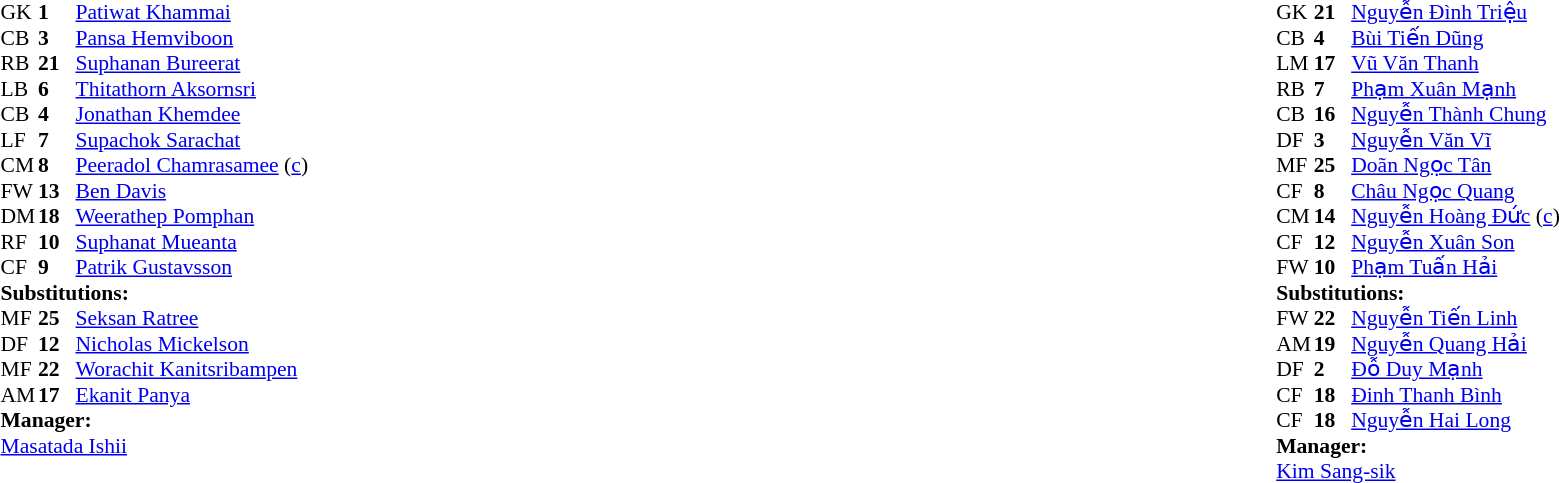<table width="100%">
<tr>
<td valign="top" width="40%"><br><table style="font-size:90%" cellspacing="0" cellpadding="0">
<tr>
<th width=25></th>
<th width=25></th>
</tr>
<tr>
<td>GK</td>
<td><strong>1</strong></td>
<td><a href='#'>Patiwat Khammai</a></td>
</tr>
<tr>
<td>CB</td>
<td><strong>3</strong></td>
<td><a href='#'>Pansa Hemviboon</a></td>
</tr>
<tr>
<td>RB</td>
<td><strong>21</strong></td>
<td><a href='#'>Suphanan Bureerat</a></td>
</tr>
<tr>
<td>LB</td>
<td><strong>6</strong></td>
<td><a href='#'>Thitathorn Aksornsri</a></td>
<td></td>
<td></td>
</tr>
<tr>
<td>CB</td>
<td><strong>4</strong></td>
<td><a href='#'>Jonathan Khemdee</a></td>
</tr>
<tr>
<td>LF</td>
<td><strong>7</strong></td>
<td><a href='#'>Supachok Sarachat</a></td>
</tr>
<tr>
<td>CM</td>
<td><strong>8</strong></td>
<td><a href='#'>Peeradol Chamrasamee</a> (<a href='#'>c</a>)</td>
<td></td>
<td></td>
</tr>
<tr>
<td>FW</td>
<td><strong>13</strong></td>
<td><a href='#'>Ben Davis</a></td>
<td></td>
<td></td>
</tr>
<tr>
<td>DM</td>
<td><strong>18</strong></td>
<td><a href='#'>Weerathep Pomphan</a></td>
<td></td>
</tr>
<tr>
<td>RF</td>
<td><strong>10</strong></td>
<td><a href='#'>Suphanat Mueanta</a></td>
</tr>
<tr>
<td>CF</td>
<td><strong>9</strong></td>
<td><a href='#'>Patrik Gustavsson</a></td>
<td></td>
<td></td>
</tr>
<tr>
<td colspan=3><strong>Substitutions:</strong></td>
</tr>
<tr>
<td>MF</td>
<td><strong>25</strong></td>
<td><a href='#'>Seksan Ratree</a></td>
<td></td>
<td></td>
</tr>
<tr>
<td>DF</td>
<td><strong>12</strong></td>
<td><a href='#'>Nicholas Mickelson</a></td>
<td></td>
<td></td>
</tr>
<tr>
<td>MF</td>
<td><strong>22</strong></td>
<td><a href='#'>Worachit Kanitsribampen</a></td>
<td></td>
<td></td>
</tr>
<tr>
<td>AM</td>
<td><strong>17</strong></td>
<td><a href='#'>Ekanit Panya</a></td>
<td></td>
<td></td>
</tr>
<tr>
<td colspan=3><strong>Manager:</strong></td>
</tr>
<tr>
<td colspan=3> <a href='#'>Masatada Ishii</a></td>
</tr>
</table>
</td>
<td valign="top"></td>
<td valign="top" width="50%"><br><table style="font-size:90%; margin:auto" cellspacing="0" cellpadding="0">
<tr>
<th width=25></th>
<th width=25></th>
</tr>
<tr>
<td>GK</td>
<td><strong>21</strong></td>
<td><a href='#'>Nguyễn Đình Triệu</a></td>
</tr>
<tr>
<td>CB</td>
<td><strong>4</strong></td>
<td><a href='#'>Bùi Tiến Dũng</a></td>
</tr>
<tr>
<td>LM</td>
<td><strong>17</strong></td>
<td><a href='#'>Vũ Văn Thanh</a></td>
</tr>
<tr>
<td>RB</td>
<td><strong>7</strong></td>
<td><a href='#'>Phạm Xuân Mạnh</a></td>
</tr>
<tr>
<td>CB</td>
<td><strong>16</strong></td>
<td><a href='#'>Nguyễn Thành Chung</a></td>
</tr>
<tr>
<td>DF</td>
<td><strong>3</strong></td>
<td><a href='#'>Nguyễn Văn Vĩ</a></td>
<td></td>
<td></td>
</tr>
<tr>
<td>MF</td>
<td><strong>25</strong></td>
<td><a href='#'>Doãn Ngọc Tân</a></td>
<td></td>
<td></td>
</tr>
<tr>
<td>CF</td>
<td><strong>8</strong></td>
<td><a href='#'>Châu Ngọc Quang</a></td>
<td></td>
<td></td>
</tr>
<tr>
<td>CM</td>
<td><strong>14</strong></td>
<td><a href='#'>Nguyễn Hoàng Đức</a> (<a href='#'>c</a>)</td>
</tr>
<tr>
<td>CF</td>
<td><strong>12</strong></td>
<td><a href='#'>Nguyễn Xuân Son</a></td>
<td></td>
<td></td>
</tr>
<tr>
<td>FW</td>
<td><strong>10</strong></td>
<td><a href='#'>Phạm Tuấn Hải</a></td>
<td></td>
<td></td>
</tr>
<tr>
<td colspan=3><strong>Substitutions:</strong></td>
</tr>
<tr>
<td>FW</td>
<td><strong>22</strong></td>
<td><a href='#'>Nguyễn Tiến Linh</a></td>
<td></td>
<td></td>
</tr>
<tr>
<td>AM</td>
<td><strong>19</strong></td>
<td><a href='#'>Nguyễn Quang Hải</a></td>
<td></td>
<td></td>
</tr>
<tr>
<td>DF</td>
<td><strong>2</strong></td>
<td><a href='#'>Đỗ Duy Mạnh</a></td>
<td></td>
<td></td>
</tr>
<tr>
<td>CF</td>
<td><strong>18</strong></td>
<td><a href='#'>Đinh Thanh Bình</a></td>
<td></td>
<td></td>
</tr>
<tr>
<td>CF</td>
<td><strong>18</strong></td>
<td><a href='#'>Nguyễn Hai Long</a></td>
<td></td>
<td></td>
</tr>
<tr>
<td colspan=3><strong>Manager:</strong></td>
</tr>
<tr>
<td colspan=3> <a href='#'>Kim Sang-sik</a></td>
</tr>
</table>
</td>
</tr>
</table>
